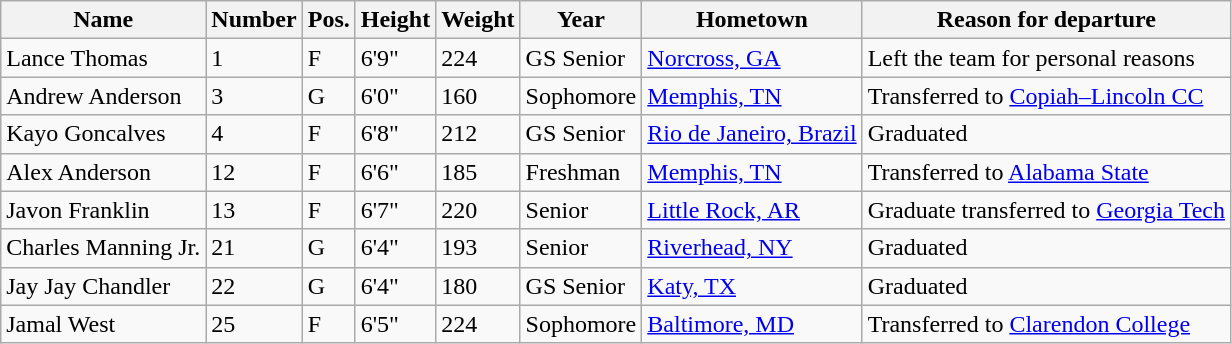<table class="wikitable sortable" border="1">
<tr>
<th>Name</th>
<th>Number</th>
<th>Pos.</th>
<th>Height</th>
<th>Weight</th>
<th>Year</th>
<th>Hometown</th>
<th class="unsortable">Reason for departure</th>
</tr>
<tr>
<td>Lance Thomas</td>
<td>1</td>
<td>F</td>
<td>6'9"</td>
<td>224</td>
<td>GS Senior</td>
<td><a href='#'>Norcross, GA</a></td>
<td>Left the team for personal reasons</td>
</tr>
<tr>
<td>Andrew Anderson</td>
<td>3</td>
<td>G</td>
<td>6'0"</td>
<td>160</td>
<td>Sophomore</td>
<td><a href='#'>Memphis, TN</a></td>
<td>Transferred to <a href='#'>Copiah–Lincoln CC</a></td>
</tr>
<tr>
<td>Kayo Goncalves</td>
<td>4</td>
<td>F</td>
<td>6'8"</td>
<td>212</td>
<td>GS Senior</td>
<td><a href='#'>Rio de Janeiro, Brazil</a></td>
<td>Graduated</td>
</tr>
<tr>
<td>Alex Anderson</td>
<td>12</td>
<td>F</td>
<td>6'6"</td>
<td>185</td>
<td>Freshman</td>
<td><a href='#'>Memphis, TN</a></td>
<td>Transferred to <a href='#'>Alabama State</a></td>
</tr>
<tr>
<td>Javon Franklin</td>
<td>13</td>
<td>F</td>
<td>6'7"</td>
<td>220</td>
<td>Senior</td>
<td><a href='#'>Little Rock, AR</a></td>
<td>Graduate transferred to <a href='#'>Georgia Tech</a></td>
</tr>
<tr>
<td>Charles Manning Jr.</td>
<td>21</td>
<td>G</td>
<td>6'4"</td>
<td>193</td>
<td>Senior</td>
<td><a href='#'>Riverhead, NY</a></td>
<td>Graduated</td>
</tr>
<tr>
<td>Jay Jay Chandler</td>
<td>22</td>
<td>G</td>
<td>6'4"</td>
<td>180</td>
<td>GS Senior</td>
<td><a href='#'>Katy, TX</a></td>
<td>Graduated</td>
</tr>
<tr>
<td>Jamal West</td>
<td>25</td>
<td>F</td>
<td>6'5"</td>
<td>224</td>
<td>Sophomore</td>
<td><a href='#'>Baltimore, MD</a></td>
<td>Transferred to <a href='#'>Clarendon College</a></td>
</tr>
</table>
